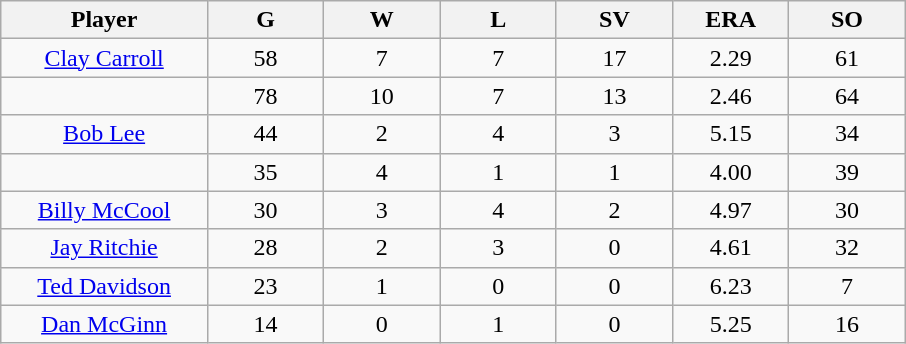<table class="wikitable sortable">
<tr>
<th bgcolor="#DDDDFF" width="16%">Player</th>
<th bgcolor="#DDDDFF" width="9%">G</th>
<th bgcolor="#DDDDFF" width="9%">W</th>
<th bgcolor="#DDDDFF" width="9%">L</th>
<th bgcolor="#DDDDFF" width="9%">SV</th>
<th bgcolor="#DDDDFF" width="9%">ERA</th>
<th bgcolor="#DDDDFF" width="9%">SO</th>
</tr>
<tr align="center">
<td><a href='#'>Clay Carroll</a></td>
<td>58</td>
<td>7</td>
<td>7</td>
<td>17</td>
<td>2.29</td>
<td>61</td>
</tr>
<tr align=center>
<td></td>
<td>78</td>
<td>10</td>
<td>7</td>
<td>13</td>
<td>2.46</td>
<td>64</td>
</tr>
<tr align="center">
<td><a href='#'>Bob Lee</a></td>
<td>44</td>
<td>2</td>
<td>4</td>
<td>3</td>
<td>5.15</td>
<td>34</td>
</tr>
<tr align=center>
<td></td>
<td>35</td>
<td>4</td>
<td>1</td>
<td>1</td>
<td>4.00</td>
<td>39</td>
</tr>
<tr align="center">
<td><a href='#'>Billy McCool</a></td>
<td>30</td>
<td>3</td>
<td>4</td>
<td>2</td>
<td>4.97</td>
<td>30</td>
</tr>
<tr align=center>
<td><a href='#'>Jay Ritchie</a></td>
<td>28</td>
<td>2</td>
<td>3</td>
<td>0</td>
<td>4.61</td>
<td>32</td>
</tr>
<tr align=center>
<td><a href='#'>Ted Davidson</a></td>
<td>23</td>
<td>1</td>
<td>0</td>
<td>0</td>
<td>6.23</td>
<td>7</td>
</tr>
<tr align=center>
<td><a href='#'>Dan McGinn</a></td>
<td>14</td>
<td>0</td>
<td>1</td>
<td>0</td>
<td>5.25</td>
<td>16</td>
</tr>
</table>
